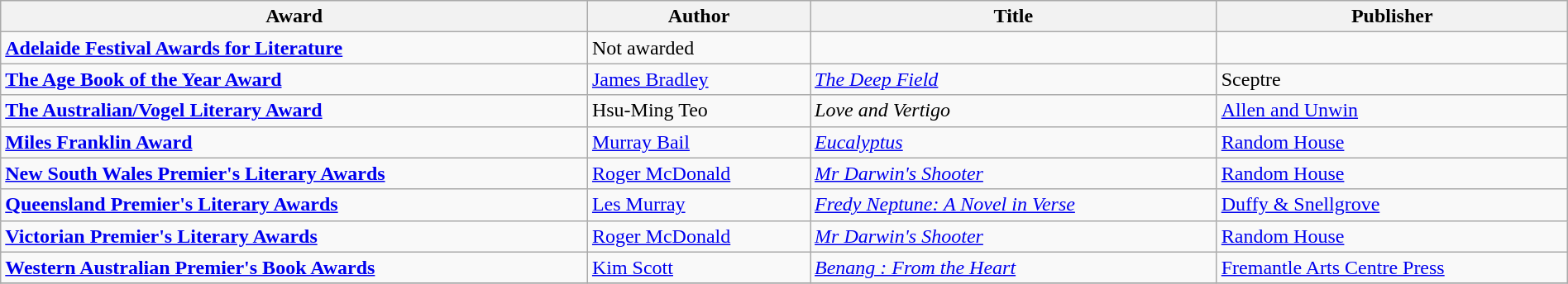<table class="wikitable" width=100%>
<tr>
<th>Award</th>
<th>Author</th>
<th>Title</th>
<th>Publisher</th>
</tr>
<tr>
<td><strong><a href='#'>Adelaide Festival Awards for Literature</a></strong></td>
<td>Not awarded</td>
<td></td>
<td></td>
</tr>
<tr>
<td><strong><a href='#'>The Age Book of the Year Award</a></strong></td>
<td><a href='#'>James Bradley</a></td>
<td><em><a href='#'>The Deep Field</a></em></td>
<td>Sceptre</td>
</tr>
<tr>
<td><strong><a href='#'>The Australian/Vogel Literary Award</a></strong></td>
<td>Hsu-Ming Teo</td>
<td><em>Love and Vertigo</em></td>
<td><a href='#'>Allen and Unwin</a></td>
</tr>
<tr>
<td><strong><a href='#'>Miles Franklin Award</a></strong></td>
<td><a href='#'>Murray Bail</a></td>
<td><em><a href='#'>Eucalyptus</a></em></td>
<td><a href='#'>Random House</a></td>
</tr>
<tr>
<td><strong><a href='#'>New South Wales Premier's Literary Awards</a></strong></td>
<td><a href='#'>Roger McDonald</a></td>
<td><em><a href='#'>Mr Darwin's Shooter</a></em></td>
<td><a href='#'>Random House</a></td>
</tr>
<tr>
<td><strong><a href='#'>Queensland Premier's Literary Awards</a></strong></td>
<td><a href='#'>Les Murray</a></td>
<td><em><a href='#'>Fredy Neptune: A Novel in Verse</a></em></td>
<td><a href='#'>Duffy & Snellgrove</a></td>
</tr>
<tr>
<td><strong><a href='#'>Victorian Premier's Literary Awards</a></strong></td>
<td><a href='#'>Roger McDonald</a></td>
<td><em><a href='#'>Mr Darwin's Shooter</a></em></td>
<td><a href='#'>Random House</a></td>
</tr>
<tr>
<td><strong><a href='#'>Western Australian Premier's Book Awards</a></strong></td>
<td><a href='#'>Kim Scott</a></td>
<td><em><a href='#'>Benang : From the Heart</a></em></td>
<td><a href='#'>Fremantle Arts Centre Press</a></td>
</tr>
<tr>
</tr>
</table>
